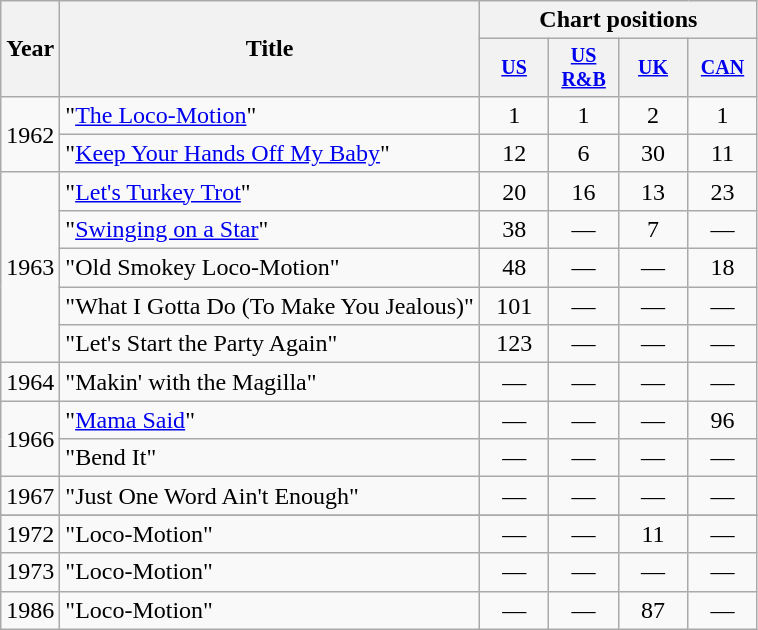<table class="wikitable">
<tr>
<th rowspan="2">Year</th>
<th rowspan="2">Title</th>
<th colspan="4">Chart positions</th>
</tr>
<tr style="font-size:smaller;">
<th style="width:40px;"><a href='#'>US</a><br></th>
<th style="width:40px;"><a href='#'>US<br>R&B</a><br></th>
<th style="width:40px;"><a href='#'>UK</a><br></th>
<th style="width:40px;"><a href='#'>CAN</a><br></th>
</tr>
<tr>
<td rowspan="2">1962</td>
<td>"<a href='#'>The Loco-Motion</a>"</td>
<td style="text-align:center;">1</td>
<td style="text-align:center;">1</td>
<td style="text-align:center;">2</td>
<td style="text-align:center;">1</td>
</tr>
<tr>
<td>"<a href='#'>Keep Your Hands Off My Baby</a>"</td>
<td style="text-align:center;">12</td>
<td style="text-align:center;">6</td>
<td style="text-align:center;">30</td>
<td style="text-align:center;">11</td>
</tr>
<tr>
<td rowspan="5">1963</td>
<td>"<a href='#'>Let's Turkey Trot</a>"</td>
<td style="text-align:center;">20</td>
<td style="text-align:center;">16</td>
<td style="text-align:center;">13</td>
<td style="text-align:center;">23</td>
</tr>
<tr>
<td>"<a href='#'>Swinging on a Star</a>"<br></td>
<td style="text-align:center;">38</td>
<td style="text-align:center;">—</td>
<td style="text-align:center;">7</td>
<td style="text-align:center;">—</td>
</tr>
<tr>
<td>"Old Smokey Loco-Motion"</td>
<td style="text-align:center;">48</td>
<td style="text-align:center;">—</td>
<td style="text-align:center;">—</td>
<td style="text-align:center;">18</td>
</tr>
<tr>
<td>"What I Gotta Do (To Make You Jealous)"</td>
<td style="text-align:center;">101</td>
<td style="text-align:center;">—</td>
<td style="text-align:center;">—</td>
<td style="text-align:center;">—</td>
</tr>
<tr>
<td>"Let's Start the Party Again"</td>
<td style="text-align:center;">123</td>
<td style="text-align:center;">—</td>
<td style="text-align:center;">—</td>
<td style="text-align:center;">—</td>
</tr>
<tr>
<td>1964</td>
<td>"Makin' with the Magilla"</td>
<td style="text-align:center;">—</td>
<td style="text-align:center;">—</td>
<td style="text-align:center;">—</td>
<td style="text-align:center;">—</td>
</tr>
<tr>
<td rowspan="2">1966</td>
<td>"<a href='#'>Mama Said</a>"</td>
<td style="text-align:center;">—</td>
<td style="text-align:center;">—</td>
<td style="text-align:center;">—</td>
<td style="text-align:center;">96<br></td>
</tr>
<tr>
<td>"Bend It"</td>
<td style="text-align:center;">—</td>
<td style="text-align:center;">—</td>
<td style="text-align:center;">—</td>
<td style="text-align:center;">—</td>
</tr>
<tr>
<td>1967</td>
<td>"Just One Word Ain't Enough"</td>
<td style="text-align:center;">—</td>
<td style="text-align:center;">—</td>
<td style="text-align:center;">—</td>
<td style="text-align:center;">—</td>
</tr>
<tr>
</tr>
<tr>
<td>1972</td>
<td>"Loco-Motion"</td>
<td style="text-align:center;">—</td>
<td style="text-align:center;">—</td>
<td style="text-align:center;">11</td>
<td style="text-align:center;">—</td>
</tr>
<tr>
<td>1973</td>
<td>"Loco-Motion"</td>
<td style="text-align:center;">—</td>
<td style="text-align:center;">—</td>
<td style="text-align:center;">—</td>
<td style="text-align:center;">—</td>
</tr>
<tr>
<td>1986</td>
<td>"Loco-Motion"</td>
<td style="text-align:center;">—</td>
<td style="text-align:center;">—</td>
<td style="text-align:center;">87</td>
<td style="text-align:center;">—</td>
</tr>
</table>
